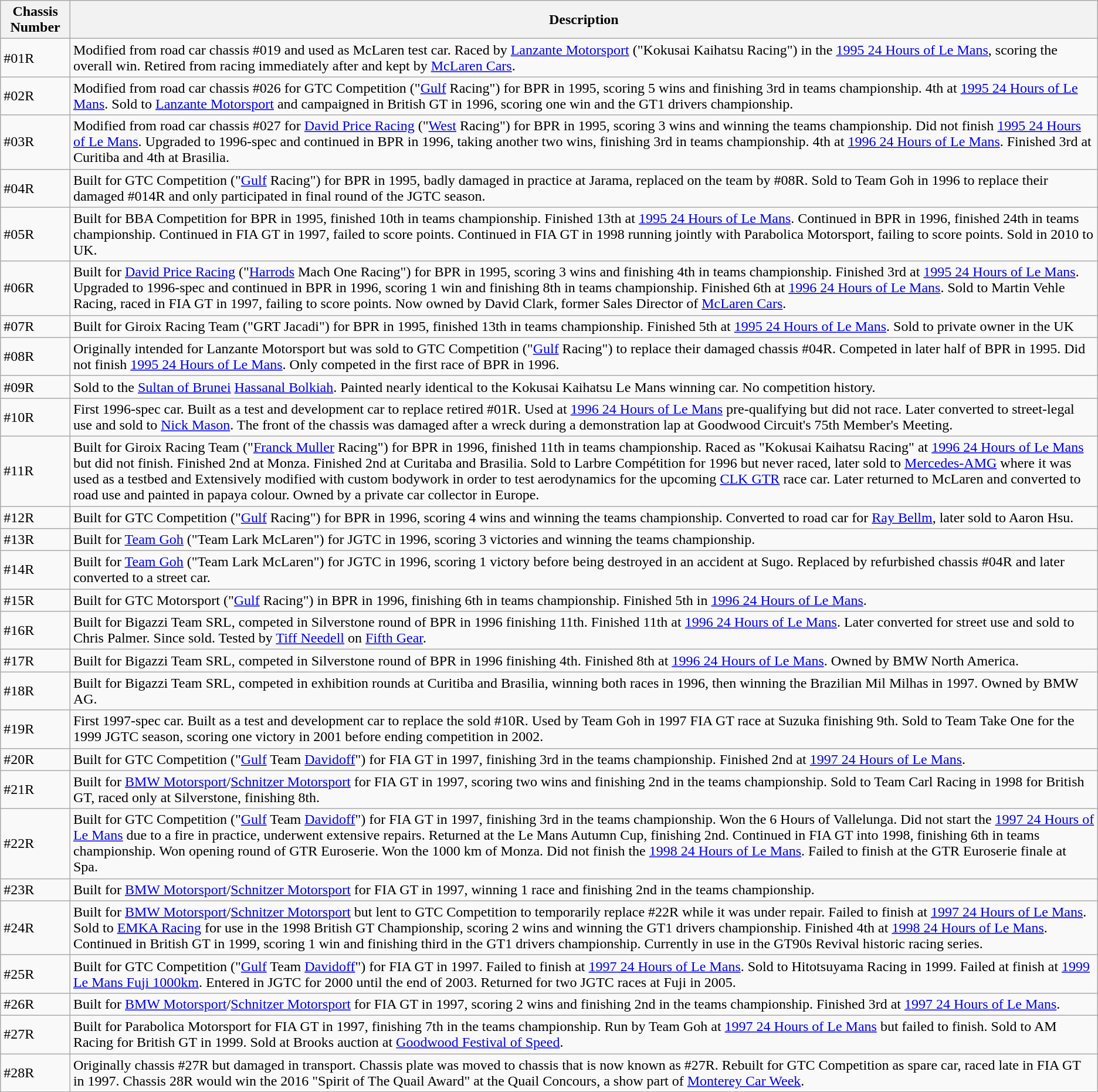<table class="wikitable">
<tr>
<th>Chassis Number</th>
<th>Description</th>
</tr>
<tr>
<td>#01R</td>
<td>Modified from road car chassis #019 and used as McLaren test car.  Raced by <a href='#'>Lanzante Motorsport</a> ("Kokusai Kaihatsu Racing") in the <a href='#'>1995 24 Hours of Le Mans</a>, scoring the overall win.  Retired from racing immediately after and kept by <a href='#'>McLaren Cars</a>.</td>
</tr>
<tr>
<td>#02R</td>
<td>Modified from road car chassis #026 for GTC Competition ("<a href='#'>Gulf</a> Racing") for BPR in 1995, scoring 5 wins and finishing 3rd in teams championship.  4th at <a href='#'>1995 24 Hours of Le Mans</a>.  Sold to <a href='#'>Lanzante Motorsport</a> and campaigned in British GT in 1996, scoring one win and the GT1 drivers championship.</td>
</tr>
<tr>
<td>#03R</td>
<td>Modified from road car chassis #027 for <a href='#'>David Price Racing</a> ("<a href='#'>West</a> Racing") for BPR in 1995, scoring 3 wins and winning the teams championship.  Did not finish <a href='#'>1995 24 Hours of Le Mans</a>. Upgraded to 1996-spec and continued in BPR in 1996, taking another two wins, finishing 3rd in teams championship. 4th at <a href='#'>1996 24 Hours of Le Mans</a>. Finished 3rd at Curitiba and 4th at Brasilia.</td>
</tr>
<tr>
<td>#04R</td>
<td>Built for GTC Competition ("<a href='#'>Gulf</a> Racing") for BPR in 1995, badly damaged in practice at Jarama, replaced on the team by #08R.  Sold to Team Goh in 1996 to replace their damaged #014R and only participated in final round of the JGTC season.</td>
</tr>
<tr>
<td>#05R</td>
<td>Built for BBA Competition for BPR in 1995, finished 10th in teams championship.  Finished 13th at <a href='#'>1995 24 Hours of Le Mans</a>. Continued in BPR in 1996, finished 24th in teams championship. Continued in FIA GT in 1997, failed to score points. Continued in FIA GT in 1998 running jointly with Parabolica Motorsport, failing to score points.  Sold in 2010 to UK.</td>
</tr>
<tr>
<td>#06R</td>
<td>Built for <a href='#'>David Price Racing</a> ("<a href='#'>Harrods</a> Mach One Racing") for BPR in 1995, scoring 3 wins and finishing 4th in teams championship.  Finished 3rd at <a href='#'>1995 24 Hours of Le Mans</a>.  Upgraded to 1996-spec and continued in BPR in 1996, scoring 1 win and finishing 8th in teams championship.  Finished 6th at <a href='#'>1996 24 Hours of Le Mans</a>.  Sold to Martin Vehle Racing, raced in FIA GT in 1997, failing to score points.  Now owned by David Clark, former Sales Director of <a href='#'>McLaren Cars</a>.</td>
</tr>
<tr>
<td>#07R</td>
<td>Built for Giroix Racing Team ("GRT Jacadi") for BPR in 1995, finished 13th in teams championship. Finished 5th at <a href='#'>1995 24 Hours of Le Mans</a>. Sold to private owner in the UK</td>
</tr>
<tr>
<td>#08R</td>
<td>Originally intended for Lanzante Motorsport but was sold to GTC Competition ("<a href='#'>Gulf</a> Racing") to replace their damaged chassis #04R.  Competed in later half of BPR in 1995. Did not finish <a href='#'>1995 24 Hours of Le Mans</a>. Only competed in the first race of BPR in 1996.</td>
</tr>
<tr>
<td>#09R</td>
<td>Sold to the <a href='#'>Sultan of Brunei</a> <a href='#'>Hassanal Bolkiah</a>.  Painted nearly identical to the Kokusai Kaihatsu Le Mans winning car. No competition history.</td>
</tr>
<tr>
<td>#10R</td>
<td>First 1996-spec car.  Built as a test and development car to replace retired #01R. Used at <a href='#'>1996 24 Hours of Le Mans</a> pre-qualifying but did not race. Later converted to street-legal use and sold to <a href='#'>Nick Mason</a>. The front of the chassis was damaged after a wreck during a demonstration lap at Goodwood Circuit's 75th Member's Meeting.</td>
</tr>
<tr>
<td>#11R</td>
<td>Built for Giroix Racing Team ("<a href='#'>Franck Muller</a> Racing") for BPR in 1996, finished 11th in teams championship. Raced as "Kokusai Kaihatsu Racing" at <a href='#'>1996 24 Hours of Le Mans</a> but did not finish. Finished 2nd at Monza. Finished 2nd at Curitaba and Brasilia. Sold to Larbre Compétition for 1996 but never raced, later sold to <a href='#'>Mercedes-AMG</a> where it was used as a testbed and Extensively modified with custom bodywork in order to test aerodynamics for the upcoming <a href='#'>CLK GTR</a> race car. Later returned to McLaren and converted to road use and painted in papaya colour. Owned by a private car collector in Europe.</td>
</tr>
<tr>
<td>#12R</td>
<td>Built for GTC Competition ("<a href='#'>Gulf</a> Racing") for BPR in 1996, scoring 4 wins and winning the teams championship. Converted to road car for <a href='#'>Ray Bellm</a>, later sold to Aaron Hsu.</td>
</tr>
<tr>
<td>#13R</td>
<td>Built for <a href='#'>Team Goh</a> ("Team Lark McLaren") for JGTC in 1996, scoring 3 victories and winning the teams championship.</td>
</tr>
<tr>
<td>#14R</td>
<td>Built for <a href='#'>Team Goh</a> ("Team Lark McLaren") for JGTC in 1996, scoring 1 victory before being destroyed in an accident at Sugo. Replaced by refurbished chassis #04R and later converted to a street car.</td>
</tr>
<tr>
<td>#15R</td>
<td>Built for GTC Motorsport ("<a href='#'>Gulf</a> Racing") in BPR in 1996, finishing 6th in teams championship. Finished 5th in <a href='#'>1996 24 Hours of Le Mans</a>.</td>
</tr>
<tr>
<td>#16R</td>
<td>Built for Bigazzi Team SRL, competed in Silverstone round of BPR in 1996 finishing 11th.  Finished 11th at <a href='#'>1996 24 Hours of Le Mans</a>.  Later converted for street use and sold to Chris Palmer. Since sold. Tested by <a href='#'>Tiff Needell</a> on <a href='#'>Fifth Gear</a>.</td>
</tr>
<tr>
<td>#17R</td>
<td>Built for Bigazzi Team SRL, competed in Silverstone round of BPR in 1996 finishing 4th.  Finished 8th at <a href='#'>1996 24 Hours of Le Mans</a>.  Owned by BMW North America.</td>
</tr>
<tr>
<td>#18R</td>
<td>Built for Bigazzi Team SRL, competed in exhibition rounds at Curitiba and Brasilia, winning both races in 1996, then winning the Brazilian Mil Milhas in 1997. Owned by BMW AG.</td>
</tr>
<tr>
<td>#19R</td>
<td>First 1997-spec car. Built as a test and development car to replace the sold #10R. Used by Team Goh in 1997 FIA GT race at Suzuka finishing 9th. Sold to Team Take One for the 1999 JGTC season, scoring one victory in 2001 before ending competition in 2002.</td>
</tr>
<tr>
<td>#20R</td>
<td>Built for GTC Competition ("<a href='#'>Gulf</a> Team <a href='#'>Davidoff</a>") for FIA GT in 1997, finishing 3rd in the teams championship. Finished 2nd at <a href='#'>1997 24 Hours of Le Mans</a>.</td>
</tr>
<tr>
<td>#21R</td>
<td>Built for <a href='#'>BMW Motorsport</a>/<a href='#'>Schnitzer Motorsport</a> for FIA GT in 1997, scoring two wins and finishing 2nd in the teams championship. Sold to Team Carl Racing in 1998 for British GT, raced only at Silverstone, finishing 8th.</td>
</tr>
<tr>
<td>#22R</td>
<td>Built for GTC Competition ("<a href='#'>Gulf</a> Team <a href='#'>Davidoff</a>") for FIA GT in 1997, finishing 3rd in the teams championship. Won the 6 Hours of Vallelunga. Did not start the <a href='#'>1997 24 Hours of Le Mans</a> due to a fire in practice, underwent extensive repairs. Returned at the Le Mans Autumn Cup, finishing 2nd. Continued in FIA GT into 1998, finishing 6th in teams championship. Won opening round of GTR Euroserie. Won the 1000 km of Monza. Did not finish the <a href='#'>1998 24 Hours of Le Mans</a>. Failed to finish at the GTR Euroserie finale at Spa.</td>
</tr>
<tr>
<td>#23R</td>
<td>Built for <a href='#'>BMW Motorsport</a>/<a href='#'>Schnitzer Motorsport</a> for FIA GT in 1997, winning 1 race and finishing 2nd in the teams championship.</td>
</tr>
<tr>
<td>#24R</td>
<td>Built for <a href='#'>BMW Motorsport</a>/<a href='#'>Schnitzer Motorsport</a> but lent to GTC Competition to temporarily replace #22R while it was under repair. Failed to finish at <a href='#'>1997 24 Hours of Le Mans</a>. Sold to <a href='#'>EMKA Racing</a> for use in the 1998 British GT Championship, scoring 2 wins and winning the GT1 drivers championship.  Finished 4th at <a href='#'>1998 24 Hours of Le Mans</a>.  Continued in British GT in 1999, scoring 1 win and finishing third in the GT1 drivers championship. Currently in use in the GT90s Revival historic racing series.</td>
</tr>
<tr>
<td>#25R</td>
<td>Built for GTC Competition ("<a href='#'>Gulf</a> Team <a href='#'>Davidoff</a>") for FIA GT in 1997. Failed to finish at <a href='#'>1997 24 Hours of Le Mans</a>. Sold to Hitotsuyama Racing in 1999. Failed at finish at <a href='#'>1999 Le Mans Fuji 1000km</a>. Entered in JGTC for 2000 until the end of 2003. Returned for two JGTC races at Fuji in 2005.</td>
</tr>
<tr>
<td>#26R</td>
<td>Built for <a href='#'>BMW Motorsport</a>/<a href='#'>Schnitzer Motorsport</a> for FIA GT in 1997, scoring 2 wins and finishing 2nd in the teams championship.  Finished 3rd at <a href='#'>1997 24 Hours of Le Mans</a>.</td>
</tr>
<tr>
<td>#27R</td>
<td>Built for Parabolica Motorsport for FIA GT in 1997, finishing 7th in the teams championship.  Run by Team Goh at <a href='#'>1997 24 Hours of Le Mans</a> but failed to finish. Sold to AM Racing for British GT in 1999. Sold at Brooks auction at <a href='#'>Goodwood Festival of Speed</a>.</td>
</tr>
<tr>
<td>#28R</td>
<td>Originally chassis #27R but damaged in transport. Chassis plate was moved to chassis that is now known as #27R. Rebuilt for GTC Competition as spare car, raced late in FIA GT in 1997. Chassis 28R would win the 2016 "Spirit of The Quail Award" at the Quail Concours, a show part of <a href='#'>Monterey Car Week</a>.</td>
</tr>
</table>
